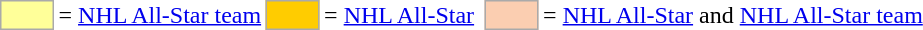<table>
<tr>
<td style="background-color:#FFFF99; border:1px solid #aaaaaa; width:2em;"></td>
<td>= <a href='#'>NHL All-Star team</a></td>
<td style="background-color:#FFCC00; border:1px solid #aaaaaa; width:2em;"></td>
<td>= <a href='#'>NHL All-Star</a></td>
<td></td>
<td style="background-color:#FBCEB1; border:1px solid #aaaaaa; width:2em;"></td>
<td>= <a href='#'>NHL All-Star</a>  and <a href='#'>NHL All-Star team</a></td>
</tr>
</table>
